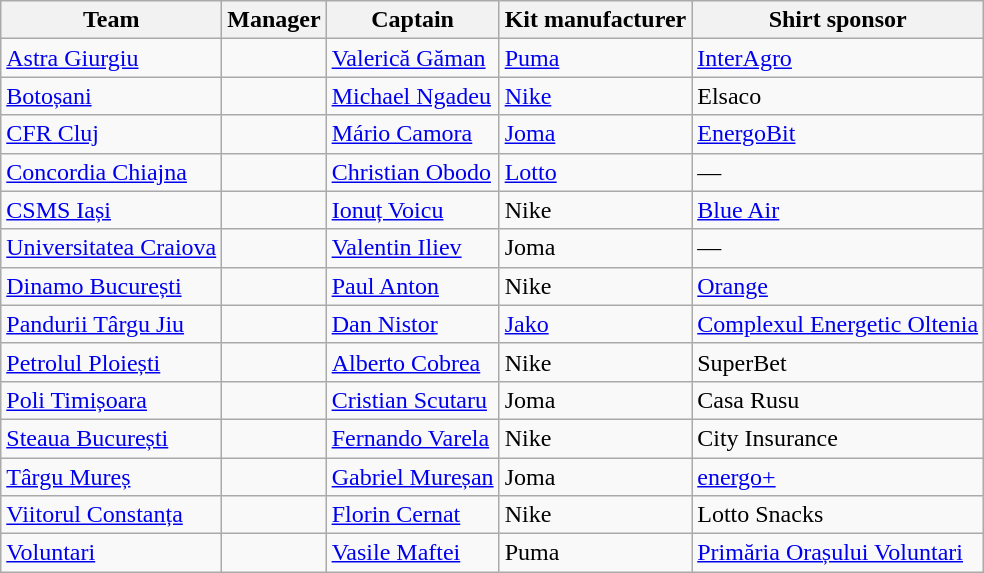<table class="wikitable sortable" style="text-align: left;">
<tr>
<th>Team</th>
<th>Manager</th>
<th>Captain</th>
<th>Kit manufacturer</th>
<th>Shirt sponsor</th>
</tr>
<tr>
<td><a href='#'>Astra Giurgiu</a></td>
<td> </td>
<td> <a href='#'>Valerică Găman</a></td>
<td><a href='#'>Puma</a></td>
<td><a href='#'>InterAgro</a></td>
</tr>
<tr>
<td><a href='#'>Botoșani</a></td>
<td> </td>
<td> <a href='#'>Michael Ngadeu</a></td>
<td><a href='#'>Nike</a></td>
<td>Elsaco</td>
</tr>
<tr>
<td><a href='#'>CFR Cluj</a></td>
<td> </td>
<td> <a href='#'>Mário Camora</a></td>
<td><a href='#'>Joma</a></td>
<td><a href='#'>EnergoBit</a></td>
</tr>
<tr>
<td><a href='#'>Concordia Chiajna</a></td>
<td> </td>
<td> <a href='#'>Christian Obodo</a></td>
<td><a href='#'>Lotto</a></td>
<td>—</td>
</tr>
<tr>
<td><a href='#'>CSMS Iași</a></td>
<td> </td>
<td>  <a href='#'>Ionuț Voicu</a></td>
<td>Nike</td>
<td><a href='#'>Blue Air</a></td>
</tr>
<tr>
<td><a href='#'>Universitatea Craiova</a></td>
<td> </td>
<td>  <a href='#'>Valentin Iliev</a></td>
<td>Joma</td>
<td>—</td>
</tr>
<tr>
<td><a href='#'>Dinamo București</a></td>
<td> </td>
<td> <a href='#'>Paul Anton</a></td>
<td>Nike</td>
<td><a href='#'>Orange</a></td>
</tr>
<tr>
<td><a href='#'>Pandurii Târgu Jiu</a></td>
<td> </td>
<td> <a href='#'>Dan Nistor</a></td>
<td><a href='#'>Jako</a></td>
<td><a href='#'>Complexul Energetic Oltenia</a></td>
</tr>
<tr>
<td><a href='#'>Petrolul Ploiești</a></td>
<td> </td>
<td> <a href='#'>Alberto Cobrea</a></td>
<td>Nike</td>
<td>SuperBet</td>
</tr>
<tr>
<td><a href='#'>Poli Timișoara</a></td>
<td> </td>
<td> <a href='#'>Cristian Scutaru</a></td>
<td>Joma</td>
<td>Casa Rusu</td>
</tr>
<tr>
<td><a href='#'>Steaua București</a></td>
<td> </td>
<td> <a href='#'>Fernando Varela</a></td>
<td>Nike</td>
<td>City Insurance</td>
</tr>
<tr>
<td><a href='#'>Târgu Mureș</a></td>
<td> </td>
<td> <a href='#'>Gabriel Mureșan</a></td>
<td>Joma</td>
<td><a href='#'>energo+</a></td>
</tr>
<tr>
<td><a href='#'>Viitorul Constanța</a></td>
<td> </td>
<td>  <a href='#'>Florin Cernat</a></td>
<td>Nike</td>
<td>Lotto Snacks</td>
</tr>
<tr>
<td><a href='#'>Voluntari</a></td>
<td> </td>
<td> <a href='#'>Vasile Maftei</a></td>
<td>Puma</td>
<td><a href='#'>Primăria Orașului Voluntari</a></td>
</tr>
</table>
